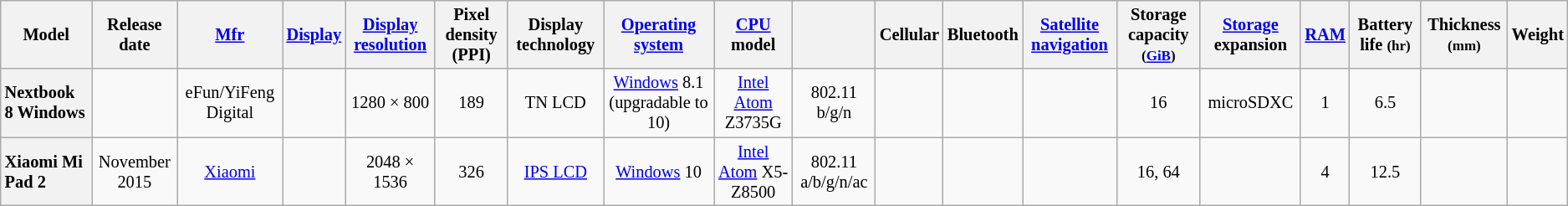<table class="wikitable sortable" style="font-size: 85%; text-align: center; width: auto;">
<tr>
<th>Model</th>
<th>Release date</th>
<th><a href='#'>Mfr</a></th>
<th><a href='#'>Display</a></th>
<th><a href='#'>Display resolution</a></th>
<th>Pixel density (PPI)</th>
<th>Display technology</th>
<th><a href='#'>Operating system</a></th>
<th><a href='#'>CPU</a> model</th>
<th></th>
<th>Cellular</th>
<th>Bluetooth</th>
<th><a href='#'>Satellite navigation</a></th>
<th>Storage capacity <small>(<a href='#'>GiB</a>)</small></th>
<th><a href='#'>Storage</a> expansion</th>
<th><a href='#'>RAM</a> <small></small></th>
<th>Battery life <small>(hr)</small><br></th>
<th>Thickness <small>(mm)</small></th>
<th>Weight</th>
</tr>
<tr>
<th style="text-align:left;" scope="col">Nextbook 8 Windows</th>
<td></td>
<td>eFun/YiFeng Digital</td>
<td></td>
<td>1280 × 800</td>
<td>189</td>
<td>TN LCD</td>
<td><a href='#'>Windows</a> 8.1 (upgradable to 10)</td>
<td><a href='#'>Intel Atom</a> Z3735G</td>
<td>802.11 b/g/n</td>
<td></td>
<td></td>
<td></td>
<td>16</td>
<td>microSDXC</td>
<td>1</td>
<td>6.5</td>
<td></td>
<td></td>
</tr>
<tr>
<th style="text-align:left;" scope="col">Xiaomi Mi Pad 2</th>
<td>November 2015</td>
<td><a href='#'>Xiaomi</a></td>
<td></td>
<td>2048 × 1536</td>
<td>326</td>
<td><a href='#'>IPS LCD</a></td>
<td><a href='#'>Windows</a> 10</td>
<td><a href='#'>Intel Atom</a> X5-Z8500</td>
<td>802.11 a/b/g/n/ac</td>
<td></td>
<td></td>
<td></td>
<td>16, 64</td>
<td></td>
<td>4</td>
<td>12.5</td>
<td></td>
<td></td>
</tr>
</table>
